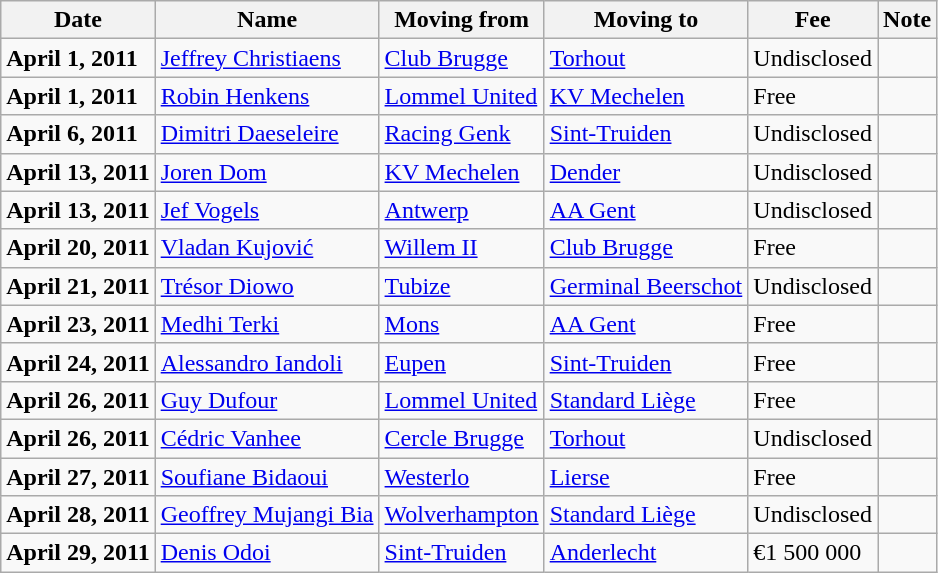<table class="wikitable sortable">
<tr>
<th>Date</th>
<th>Name</th>
<th>Moving from</th>
<th>Moving to</th>
<th>Fee</th>
<th>Note</th>
</tr>
<tr>
<td><strong>April 1, 2011</strong></td>
<td> <a href='#'>Jeffrey Christiaens</a></td>
<td> <a href='#'>Club Brugge</a></td>
<td> <a href='#'>Torhout</a></td>
<td>Undisclosed </td>
<td></td>
</tr>
<tr>
<td><strong>April 1, 2011</strong></td>
<td> <a href='#'>Robin Henkens</a></td>
<td> <a href='#'>Lommel United</a></td>
<td> <a href='#'>KV Mechelen</a></td>
<td>Free </td>
<td></td>
</tr>
<tr>
<td><strong>April 6, 2011</strong></td>
<td> <a href='#'>Dimitri Daeseleire</a></td>
<td> <a href='#'>Racing Genk</a></td>
<td> <a href='#'>Sint-Truiden</a></td>
<td>Undisclosed </td>
<td></td>
</tr>
<tr>
<td><strong>April 13, 2011</strong></td>
<td> <a href='#'>Joren Dom</a></td>
<td> <a href='#'>KV Mechelen</a></td>
<td> <a href='#'>Dender</a></td>
<td>Undisclosed </td>
<td align=center></td>
</tr>
<tr>
<td><strong>April 13, 2011</strong></td>
<td> <a href='#'>Jef Vogels</a></td>
<td> <a href='#'>Antwerp</a></td>
<td> <a href='#'>AA Gent</a></td>
<td>Undisclosed </td>
<td></td>
</tr>
<tr>
<td><strong>April 20, 2011</strong></td>
<td> <a href='#'>Vladan Kujović</a></td>
<td> <a href='#'>Willem II</a></td>
<td> <a href='#'>Club Brugge</a></td>
<td>Free </td>
<td></td>
</tr>
<tr>
<td><strong>April 21, 2011</strong></td>
<td> <a href='#'>Trésor Diowo</a></td>
<td> <a href='#'>Tubize</a></td>
<td> <a href='#'>Germinal Beerschot</a></td>
<td>Undisclosed </td>
<td></td>
</tr>
<tr>
<td><strong>April 23, 2011</strong></td>
<td> <a href='#'>Medhi Terki</a></td>
<td> <a href='#'>Mons</a></td>
<td> <a href='#'>AA Gent</a></td>
<td>Free </td>
<td></td>
</tr>
<tr>
<td><strong>April 24, 2011</strong></td>
<td> <a href='#'>Alessandro Iandoli</a></td>
<td> <a href='#'>Eupen</a></td>
<td> <a href='#'>Sint-Truiden</a></td>
<td>Free </td>
<td></td>
</tr>
<tr>
<td><strong>April 26, 2011</strong></td>
<td> <a href='#'>Guy Dufour</a></td>
<td> <a href='#'>Lommel United</a></td>
<td> <a href='#'>Standard Liège</a></td>
<td>Free </td>
<td></td>
</tr>
<tr>
<td><strong>April 26, 2011</strong></td>
<td> <a href='#'>Cédric Vanhee</a></td>
<td> <a href='#'>Cercle Brugge</a></td>
<td> <a href='#'>Torhout</a></td>
<td>Undisclosed </td>
<td></td>
</tr>
<tr>
<td><strong>April 27, 2011</strong></td>
<td> <a href='#'>Soufiane Bidaoui</a></td>
<td> <a href='#'>Westerlo</a></td>
<td> <a href='#'>Lierse</a></td>
<td>Free </td>
<td align=center></td>
</tr>
<tr>
<td><strong>April 28, 2011</strong></td>
<td> <a href='#'>Geoffrey Mujangi Bia</a></td>
<td> <a href='#'>Wolverhampton</a></td>
<td> <a href='#'>Standard Liège</a></td>
<td>Undisclosed </td>
<td></td>
</tr>
<tr>
<td><strong>April 29, 2011</strong></td>
<td> <a href='#'>Denis Odoi</a></td>
<td> <a href='#'>Sint-Truiden</a></td>
<td> <a href='#'>Anderlecht</a></td>
<td>€1 500 000 </td>
<td></td>
</tr>
</table>
